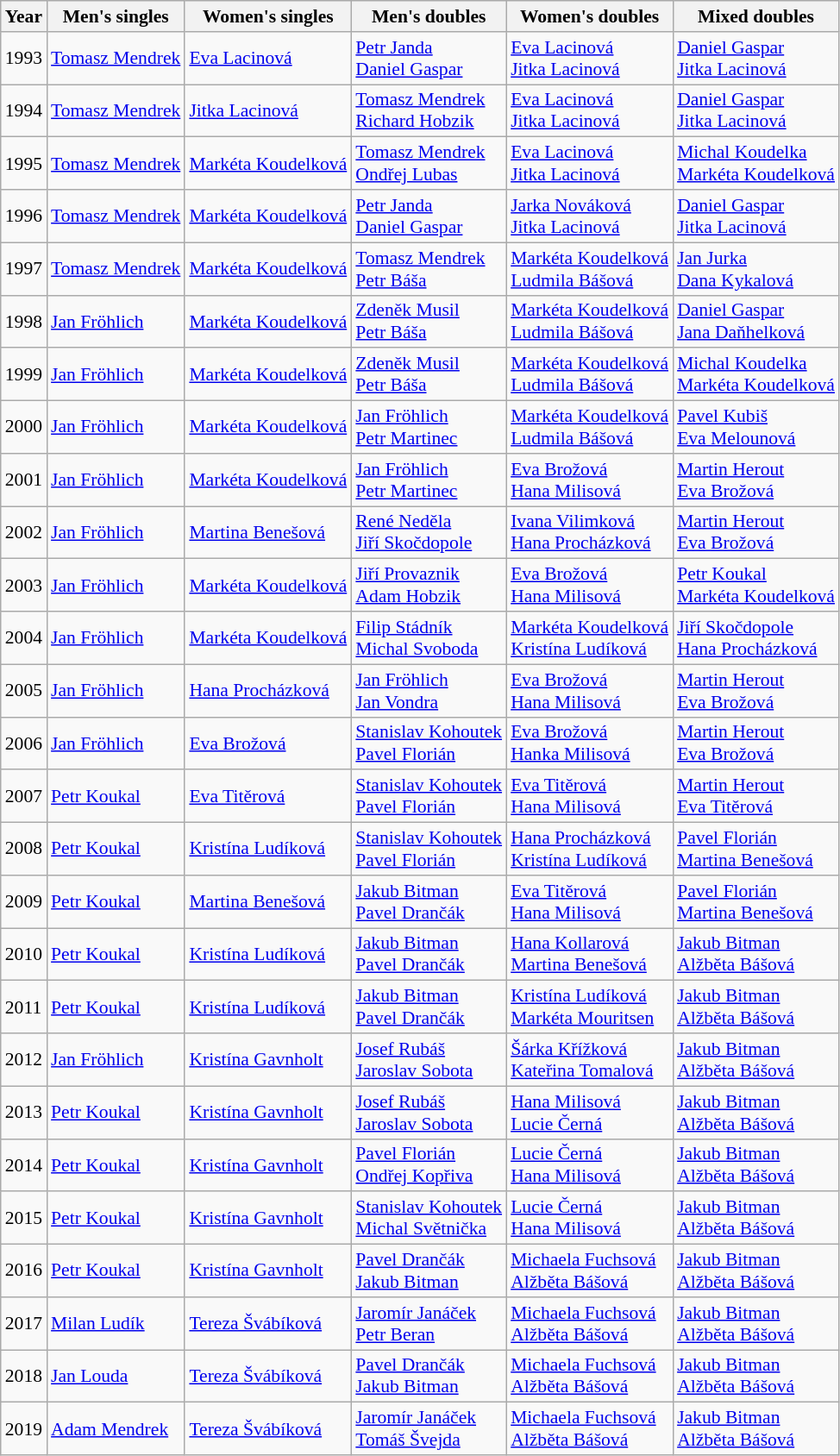<table class=wikitable style="font-size:90%;">
<tr>
<th>Year</th>
<th>Men's singles</th>
<th>Women's singles</th>
<th>Men's doubles</th>
<th>Women's doubles</th>
<th>Mixed doubles</th>
</tr>
<tr>
<td>1993</td>
<td><a href='#'>Tomasz Mendrek</a></td>
<td><a href='#'>Eva Lacinová</a></td>
<td><a href='#'>Petr Janda</a><br><a href='#'>Daniel Gaspar</a></td>
<td><a href='#'>Eva Lacinová</a><br><a href='#'>Jitka Lacinová</a></td>
<td><a href='#'>Daniel Gaspar</a><br><a href='#'>Jitka Lacinová</a></td>
</tr>
<tr>
<td>1994</td>
<td><a href='#'>Tomasz Mendrek</a></td>
<td><a href='#'>Jitka Lacinová</a></td>
<td><a href='#'>Tomasz Mendrek</a><br><a href='#'>Richard Hobzik</a></td>
<td><a href='#'>Eva Lacinová</a><br><a href='#'>Jitka Lacinová</a></td>
<td><a href='#'>Daniel Gaspar</a><br><a href='#'>Jitka Lacinová</a></td>
</tr>
<tr>
<td>1995</td>
<td><a href='#'>Tomasz Mendrek</a></td>
<td><a href='#'>Markéta Koudelková</a></td>
<td><a href='#'>Tomasz Mendrek</a><br><a href='#'>Ondřej Lubas</a></td>
<td><a href='#'>Eva Lacinová</a><br><a href='#'>Jitka Lacinová</a></td>
<td><a href='#'>Michal Koudelka</a><br><a href='#'>Markéta Koudelková</a></td>
</tr>
<tr>
<td>1996</td>
<td><a href='#'>Tomasz Mendrek</a></td>
<td><a href='#'>Markéta Koudelková</a></td>
<td><a href='#'>Petr Janda</a><br><a href='#'>Daniel Gaspar</a></td>
<td><a href='#'>Jarka Nováková</a><br><a href='#'>Jitka Lacinová</a></td>
<td><a href='#'>Daniel Gaspar</a><br><a href='#'>Jitka Lacinová</a></td>
</tr>
<tr>
<td>1997</td>
<td><a href='#'>Tomasz Mendrek</a></td>
<td><a href='#'>Markéta Koudelková</a></td>
<td><a href='#'>Tomasz Mendrek</a><br><a href='#'>Petr Báša</a></td>
<td><a href='#'>Markéta Koudelková</a><br><a href='#'>Ludmila Bášová</a></td>
<td><a href='#'>Jan Jurka</a><br><a href='#'>Dana Kykalová</a></td>
</tr>
<tr>
<td>1998</td>
<td><a href='#'>Jan Fröhlich</a></td>
<td><a href='#'>Markéta Koudelková</a></td>
<td><a href='#'>Zdeněk Musil</a><br><a href='#'>Petr Báša</a></td>
<td><a href='#'>Markéta Koudelková</a><br><a href='#'>Ludmila Bášová</a></td>
<td><a href='#'>Daniel Gaspar</a><br><a href='#'>Jana Daňhelková</a></td>
</tr>
<tr>
<td>1999</td>
<td><a href='#'>Jan Fröhlich</a></td>
<td><a href='#'>Markéta Koudelková</a></td>
<td><a href='#'>Zdeněk Musil</a><br><a href='#'>Petr Báša</a></td>
<td><a href='#'>Markéta Koudelková</a><br><a href='#'>Ludmila Bášová</a></td>
<td><a href='#'>Michal Koudelka</a><br><a href='#'>Markéta Koudelková</a></td>
</tr>
<tr>
<td>2000</td>
<td><a href='#'>Jan Fröhlich</a></td>
<td><a href='#'>Markéta Koudelková</a></td>
<td><a href='#'>Jan Fröhlich</a><br><a href='#'>Petr Martinec</a></td>
<td><a href='#'>Markéta Koudelková</a><br><a href='#'>Ludmila Bášová</a></td>
<td><a href='#'>Pavel Kubiš</a><br><a href='#'>Eva Melounová</a></td>
</tr>
<tr>
<td>2001</td>
<td><a href='#'>Jan Fröhlich</a></td>
<td><a href='#'>Markéta Koudelková</a></td>
<td><a href='#'>Jan Fröhlich</a><br><a href='#'>Petr Martinec</a></td>
<td><a href='#'>Eva Brožová</a><br><a href='#'>Hana Milisová</a></td>
<td><a href='#'>Martin Herout</a><br><a href='#'>Eva Brožová</a></td>
</tr>
<tr>
<td>2002</td>
<td><a href='#'>Jan Fröhlich</a></td>
<td><a href='#'>Martina Benešová</a></td>
<td><a href='#'>René Neděla</a><br><a href='#'>Jiří Skočdopole</a></td>
<td><a href='#'>Ivana Vilimková</a><br><a href='#'>Hana Procházková</a></td>
<td><a href='#'>Martin Herout</a><br><a href='#'>Eva Brožová</a></td>
</tr>
<tr>
<td>2003</td>
<td><a href='#'>Jan Fröhlich</a></td>
<td><a href='#'>Markéta Koudelková</a></td>
<td><a href='#'>Jiří Provaznik</a><br><a href='#'>Adam Hobzik</a></td>
<td><a href='#'>Eva Brožová</a><br><a href='#'>Hana Milisová</a></td>
<td><a href='#'>Petr Koukal</a><br><a href='#'>Markéta Koudelková</a></td>
</tr>
<tr>
<td>2004</td>
<td><a href='#'>Jan Fröhlich</a></td>
<td><a href='#'>Markéta Koudelková</a></td>
<td><a href='#'>Filip Stádník</a><br><a href='#'>Michal Svoboda</a></td>
<td><a href='#'>Markéta Koudelková</a><br><a href='#'>Kristína Ludíková</a></td>
<td><a href='#'>Jiří Skočdopole</a><br><a href='#'>Hana Procházková</a></td>
</tr>
<tr>
<td>2005</td>
<td><a href='#'>Jan Fröhlich</a></td>
<td><a href='#'>Hana Procházková</a></td>
<td><a href='#'>Jan Fröhlich</a><br><a href='#'>Jan Vondra</a></td>
<td><a href='#'>Eva Brožová</a><br><a href='#'>Hana Milisová</a></td>
<td><a href='#'>Martin Herout</a><br><a href='#'>Eva Brožová</a></td>
</tr>
<tr>
<td>2006</td>
<td><a href='#'>Jan Fröhlich</a></td>
<td><a href='#'>Eva Brožová</a></td>
<td><a href='#'>Stanislav Kohoutek</a><br><a href='#'>Pavel Florián</a></td>
<td><a href='#'>Eva Brožová</a><br><a href='#'>Hanka Milisová</a></td>
<td><a href='#'>Martin Herout</a><br><a href='#'>Eva Brožová</a></td>
</tr>
<tr>
<td>2007</td>
<td><a href='#'>Petr Koukal</a></td>
<td><a href='#'>Eva Titěrová</a></td>
<td><a href='#'>Stanislav Kohoutek</a><br><a href='#'>Pavel Florián</a></td>
<td><a href='#'>Eva Titěrová</a><br><a href='#'>Hana Milisová</a></td>
<td><a href='#'>Martin Herout</a><br><a href='#'>Eva Titěrová</a></td>
</tr>
<tr>
<td>2008</td>
<td><a href='#'>Petr Koukal</a></td>
<td><a href='#'>Kristína Ludíková</a></td>
<td><a href='#'>Stanislav Kohoutek</a><br><a href='#'>Pavel Florián</a></td>
<td><a href='#'>Hana Procházková</a><br><a href='#'>Kristína Ludíková</a></td>
<td><a href='#'>Pavel Florián</a><br><a href='#'>Martina Benešová</a></td>
</tr>
<tr>
<td>2009</td>
<td><a href='#'>Petr Koukal</a></td>
<td><a href='#'>Martina Benešová</a></td>
<td><a href='#'>Jakub Bitman</a><br><a href='#'>Pavel Drančák</a></td>
<td><a href='#'>Eva Titěrová</a><br><a href='#'>Hana Milisová</a></td>
<td><a href='#'>Pavel Florián</a><br><a href='#'>Martina Benešová</a></td>
</tr>
<tr>
<td>2010</td>
<td><a href='#'>Petr Koukal</a></td>
<td><a href='#'>Kristína Ludíková</a></td>
<td><a href='#'>Jakub Bitman</a><br><a href='#'>Pavel Drančák</a></td>
<td><a href='#'>Hana Kollarová</a><br><a href='#'>Martina Benešová</a></td>
<td><a href='#'>Jakub Bitman</a><br><a href='#'>Alžběta Bášová</a></td>
</tr>
<tr>
<td>2011</td>
<td><a href='#'>Petr Koukal</a></td>
<td><a href='#'>Kristína Ludíková</a></td>
<td><a href='#'>Jakub Bitman</a><br><a href='#'>Pavel Drančák</a></td>
<td><a href='#'>Kristína Ludíková</a><br><a href='#'>Markéta Mouritsen</a></td>
<td><a href='#'>Jakub Bitman</a><br><a href='#'>Alžběta Bášová</a></td>
</tr>
<tr>
<td>2012</td>
<td><a href='#'>Jan Fröhlich</a></td>
<td><a href='#'>Kristína Gavnholt</a></td>
<td><a href='#'>Josef Rubáš</a><br><a href='#'>Jaroslav Sobota</a></td>
<td><a href='#'>Šárka Křížková</a><br><a href='#'>Kateřina Tomalová</a></td>
<td><a href='#'>Jakub Bitman</a><br><a href='#'>Alžběta Bášová</a></td>
</tr>
<tr>
<td>2013</td>
<td><a href='#'>Petr Koukal</a></td>
<td><a href='#'>Kristína Gavnholt</a></td>
<td><a href='#'>Josef Rubáš</a><br><a href='#'>Jaroslav Sobota</a></td>
<td><a href='#'>Hana Milisová</a><br><a href='#'>Lucie Černá</a></td>
<td><a href='#'>Jakub Bitman</a><br><a href='#'>Alžběta Bášová</a></td>
</tr>
<tr>
<td>2014</td>
<td><a href='#'>Petr Koukal</a></td>
<td><a href='#'>Kristína Gavnholt</a></td>
<td><a href='#'>Pavel Florián</a><br><a href='#'>Ondřej Kopřiva</a></td>
<td><a href='#'>Lucie Černá</a><br><a href='#'>Hana Milisová</a></td>
<td><a href='#'>Jakub Bitman</a><br><a href='#'>Alžběta Bášová</a></td>
</tr>
<tr>
<td>2015</td>
<td><a href='#'>Petr Koukal</a></td>
<td><a href='#'>Kristína Gavnholt</a></td>
<td><a href='#'>Stanislav Kohoutek</a><br><a href='#'>Michal Světnička</a></td>
<td><a href='#'>Lucie Černá</a><br><a href='#'>Hana Milisová</a></td>
<td><a href='#'>Jakub Bitman</a><br><a href='#'>Alžběta Bášová</a></td>
</tr>
<tr>
<td>2016</td>
<td><a href='#'>Petr Koukal</a></td>
<td><a href='#'>Kristína Gavnholt</a></td>
<td><a href='#'>Pavel Drančák</a><br><a href='#'>Jakub Bitman</a></td>
<td><a href='#'>Michaela Fuchsová</a><br><a href='#'>Alžběta Bášová</a></td>
<td><a href='#'>Jakub Bitman</a><br><a href='#'>Alžběta Bášová</a></td>
</tr>
<tr>
<td>2017</td>
<td><a href='#'>Milan Ludík</a></td>
<td><a href='#'>Tereza Švábíková</a></td>
<td><a href='#'>Jaromír Janáček</a><br><a href='#'>Petr Beran</a></td>
<td><a href='#'>Michaela Fuchsová</a><br><a href='#'>Alžběta Bášová</a></td>
<td><a href='#'>Jakub Bitman</a><br><a href='#'>Alžběta Bášová</a></td>
</tr>
<tr>
<td>2018</td>
<td><a href='#'>Jan Louda</a></td>
<td><a href='#'>Tereza Švábíková</a></td>
<td><a href='#'>Pavel Drančák</a><br><a href='#'>Jakub Bitman</a></td>
<td><a href='#'>Michaela Fuchsová</a><br><a href='#'>Alžběta Bášová</a></td>
<td><a href='#'>Jakub Bitman</a><br><a href='#'>Alžběta Bášová</a></td>
</tr>
<tr>
<td>2019</td>
<td><a href='#'>Adam Mendrek</a></td>
<td><a href='#'>Tereza Švábíková</a></td>
<td><a href='#'>Jaromír Janáček</a><br><a href='#'>Tomáš Švejda</a></td>
<td><a href='#'>Michaela Fuchsová</a><br><a href='#'>Alžběta Bášová</a></td>
<td><a href='#'>Jakub Bitman</a><br><a href='#'>Alžběta Bášová</a></td>
</tr>
</table>
